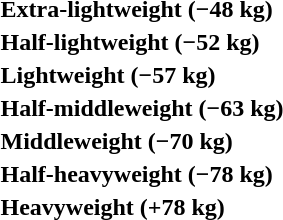<table>
<tr>
<th rowspan=2 style="text-align:left;">Extra-lightweight (−48 kg)</th>
<td rowspan=2></td>
<td rowspan=2></td>
<td></td>
</tr>
<tr>
<td></td>
</tr>
<tr>
<th rowspan=2 style="text-align:left;">Half-lightweight (−52 kg)</th>
<td rowspan=2></td>
<td rowspan=2></td>
<td></td>
</tr>
<tr>
<td></td>
</tr>
<tr>
<th rowspan=2 style="text-align:left;">Lightweight (−57 kg)</th>
<td rowspan=2></td>
<td rowspan=2></td>
<td></td>
</tr>
<tr>
<td></td>
</tr>
<tr>
<th rowspan=2 style="text-align:left;">Half-middleweight (−63 kg)</th>
<td rowspan=2></td>
<td rowspan=2></td>
<td></td>
</tr>
<tr>
<td></td>
</tr>
<tr>
<th rowspan=2 style="text-align:left;">Middleweight (−70 kg)</th>
<td rowspan=2></td>
<td rowspan=2></td>
<td></td>
</tr>
<tr>
<td></td>
</tr>
<tr>
<th rowspan=2 style="text-align:left;">Half-heavyweight (−78 kg)</th>
<td rowspan=2></td>
<td rowspan=2></td>
<td></td>
</tr>
<tr>
<td></td>
</tr>
<tr>
<th rowspan=2 style="text-align:left;">Heavyweight (+78 kg)</th>
<td rowspan=2></td>
<td rowspan=2></td>
<td></td>
</tr>
<tr>
<td></td>
</tr>
</table>
